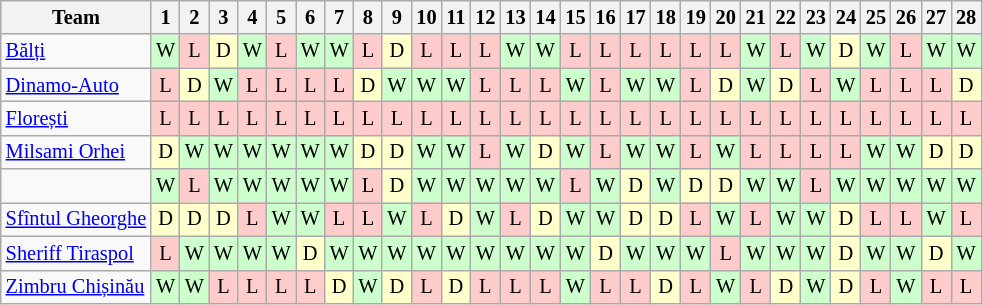<table class="wikitable" style="font-size:85%; text-align: center">
<tr>
<th>Team</th>
<th>1</th>
<th>2</th>
<th>3</th>
<th>4</th>
<th>5</th>
<th>6</th>
<th>7</th>
<th>8</th>
<th>9</th>
<th>10</th>
<th>11</th>
<th>12</th>
<th>13</th>
<th>14</th>
<th>15</th>
<th>16</th>
<th>17</th>
<th>18</th>
<th>19</th>
<th>20</th>
<th>21</th>
<th>22</th>
<th>23</th>
<th>24</th>
<th>25</th>
<th>26</th>
<th>27</th>
<th>28</th>
</tr>
<tr>
<td align="left"><a href='#'>Bălți</a></td>
<td style="width:10px; background:#CCFFCC;">W</td>
<td style="width:10px; background:#FFCCCC;">L</td>
<td style="width:10px; background:#FFFFCC;">D</td>
<td style="width:10px; background:#CCFFCC;">W</td>
<td style="width:10px; background:#FFCCCC;">L</td>
<td style="width:10px; background:#CCFFCC;">W</td>
<td style="width:10px; background:#CCFFCC;">W</td>
<td style="width:10px; background:#FFCCCC;">L</td>
<td style="width:10px; background:#FFFFCC;">D</td>
<td style="width:10px; background:#FFCCCC;">L</td>
<td style="width:10px; background:#FFCCCC;">L</td>
<td style="width:10px; background:#FFCCCC;">L</td>
<td style="width:10px; background:#CCFFCC;">W</td>
<td style="width:10px; background:#CCFFCC;">W</td>
<td style="width:10px; background:#FFCCCC;">L</td>
<td style="width:10px; background:#FFCCCC;">L</td>
<td style="width:10px; background:#FFCCCC;">L</td>
<td style="width:10px; background:#FFCCCC;">L</td>
<td style="width:10px; background:#FFCCCC;">L</td>
<td style="width:10px; background:#FFCCCC;">L</td>
<td style="width:10px; background:#CCFFCC;">W</td>
<td style="width:10px; background:#FFCCCC;">L</td>
<td style="width:10px; background:#CCFFCC;">W</td>
<td style="width:10px; background:#FFFFCC;">D</td>
<td style="width:10px; background:#CCFFCC;">W</td>
<td style="width:10px; background:#FFCCCC;">L</td>
<td style="width:10px; background:#CCFFCC;">W</td>
<td style="width:10px; background:#CCFFCC;">W</td>
</tr>
<tr>
<td align="left"><a href='#'>Dinamo-Auto</a></td>
<td style="width:10px; background:#FFCCCC;">L</td>
<td style="width:10px; background:#FFFFCC;">D</td>
<td style="width:10px; background:#CCFFCC;">W</td>
<td style="width:10px; background:#FFCCCC;">L</td>
<td style="width:10px; background:#FFCCCC;">L</td>
<td style="width:10px; background:#FFCCCC;">L</td>
<td style="width:10px; background:#FFCCCC;">L</td>
<td style="width:10px; background:#FFFFCC;">D</td>
<td style="width:10px; background:#CCFFCC;">W</td>
<td style="width:10px; background:#CCFFCC;">W</td>
<td style="width:10px; background:#CCFFCC;">W</td>
<td style="width:10px; background:#FFCCCC;">L</td>
<td style="width:10px; background:#FFCCCC;">L</td>
<td style="width:10px; background:#FFCCCC;">L</td>
<td style="width:10px; background:#CCFFCC;">W</td>
<td style="width:10px; background:#FFCCCC;">L</td>
<td style="width:10px; background:#CCFFCC;">W</td>
<td style="width:10px; background:#CCFFCC;">W</td>
<td style="width:10px; background:#FFCCCC;">L</td>
<td style="width:10px; background:#FFFFCC;">D</td>
<td style="width:10px; background:#CCFFCC;">W</td>
<td style="width:10px; background:#FFFFCC;">D</td>
<td style="width:10px; background:#FFCCCC;">L</td>
<td style="width:10px; background:#CCFFCC;">W</td>
<td style="width:10px; background:#FFCCCC;">L</td>
<td style="width:10px; background:#FFCCCC;">L</td>
<td style="width:10px; background:#FFCCCC;">L</td>
<td style="width:10px; background:#FFFFCC;">D</td>
</tr>
<tr>
<td align="left"><a href='#'>Florești</a></td>
<td style="width:10px; background:#FFCCCC;">L</td>
<td style="width:10px; background:#FFCCCC;">L</td>
<td style="width:10px; background:#FFCCCC;">L</td>
<td style="width:10px; background:#FFCCCC;">L</td>
<td style="width:10px; background:#FFCCCC;">L</td>
<td style="width:10px; background:#FFCCCC;">L</td>
<td style="width:10px; background:#FFCCCC;">L</td>
<td style="width:10px; background:#FFCCCC;">L</td>
<td style="width:10px; background:#FFCCCC;">L</td>
<td style="width:10px; background:#FFCCCC;">L</td>
<td style="width:10px; background:#FFCCCC;">L</td>
<td style="width:10px; background:#FFCCCC;">L</td>
<td style="width:10px; background:#FFCCCC;">L</td>
<td style="width:10px; background:#FFCCCC;">L</td>
<td style="width:10px; background:#FFCCCC;">L</td>
<td style="width:10px; background:#FFCCCC;">L</td>
<td style="width:10px; background:#FFCCCC;">L</td>
<td style="width:10px; background:#FFCCCC;">L</td>
<td style="width:10px; background:#FFCCCC;">L</td>
<td style="width:10px; background:#FFCCCC;">L</td>
<td style="width:10px; background:#FFCCCC;">L</td>
<td style="width:10px; background:#FFCCCC;">L</td>
<td style="width:10px; background:#FFCCCC;">L</td>
<td style="width:10px; background:#FFCCCC;">L</td>
<td style="width:10px; background:#FFCCCC;">L</td>
<td style="width:10px; background:#FFCCCC;">L</td>
<td style="width:10px; background:#FFCCCC;">L</td>
<td style="width:10px; background:#FFCCCC;">L</td>
</tr>
<tr>
<td align="left"><a href='#'>Milsami Orhei</a></td>
<td style="width:10px; background:#FFFFCC;">D</td>
<td style="width:10px; background:#CCFFCC;">W</td>
<td style="width:10px; background:#CCFFCC;">W</td>
<td style="width:10px; background:#CCFFCC;">W</td>
<td style="width:10px; background:#CCFFCC;">W</td>
<td style="width:10px; background:#CCFFCC;">W</td>
<td style="width:10px; background:#CCFFCC;">W</td>
<td style="width:10px; background:#FFFFCC;">D</td>
<td style="width:10px; background:#FFFFCC;">D</td>
<td style="width:10px; background:#CCFFCC;">W</td>
<td style="width:10px; background:#CCFFCC;">W</td>
<td style="width:10px; background:#FFCCCC;">L</td>
<td style="width:10px; background:#CCFFCC;">W</td>
<td style="width:10px; background:#FFFFCC;">D</td>
<td style="width:10px; background:#CCFFCC;">W</td>
<td style="width:10px; background:#FFCCCC;">L</td>
<td style="width:10px; background:#CCFFCC;">W</td>
<td style="width:10px; background:#CCFFCC;">W</td>
<td style="width:10px; background:#FFCCCC;">L</td>
<td style="width:10px; background:#CCFFCC;">W</td>
<td style="width:10px; background:#FFCCCC;">L</td>
<td style="width:10px; background:#FFCCCC;">L</td>
<td style="width:10px; background:#FFCCCC;">L</td>
<td style="width:10px; background:#FFCCCC;">L</td>
<td style="width:10px; background:#CCFFCC;">W</td>
<td style="width:10px; background:#CCFFCC;">W</td>
<td style="width:10px; background:#FFFFCC;">D</td>
<td style="width:10px; background:#FFFFCC;">D</td>
</tr>
<tr>
<td align="left"></td>
<td style="width:10px; background:#CCFFCC;">W</td>
<td style="width:10px; background:#FFCCCC;">L</td>
<td style="width:10px; background:#CCFFCC;">W</td>
<td style="width:10px; background:#CCFFCC;">W</td>
<td style="width:10px; background:#CCFFCC;">W</td>
<td style="width:10px; background:#CCFFCC;">W</td>
<td style="width:10px; background:#CCFFCC;">W</td>
<td style="width:10px; background:#FFCCCC;">L</td>
<td style="width:10px; background:#FFFFCC;">D</td>
<td style="width:10px; background:#CCFFCC;">W</td>
<td style="width:10px; background:#CCFFCC;">W</td>
<td style="width:10px; background:#CCFFCC;">W</td>
<td style="width:10px; background:#CCFFCC;">W</td>
<td style="width:10px; background:#CCFFCC;">W</td>
<td style="width:10px; background:#FFCCCC;">L</td>
<td style="width:10px; background:#CCFFCC;">W</td>
<td style="width:10px; background:#FFFFCC;">D</td>
<td style="width:10px; background:#CCFFCC;">W</td>
<td style="width:10px; background:#FFFFCC;">D</td>
<td style="width:10px; background:#FFFFCC;">D</td>
<td style="width:10px; background:#CCFFCC;">W</td>
<td style="width:10px; background:#CCFFCC;">W</td>
<td style="width:10px; background:#FFCCCC;">L</td>
<td style="width:10px; background:#CCFFCC;">W</td>
<td style="width:10px; background:#CCFFCC;">W</td>
<td style="width:10px; background:#CCFFCC;">W</td>
<td style="width:10px; background:#CCFFCC;">W</td>
<td style="width:10px; background:#CCFFCC;">W</td>
</tr>
<tr>
<td align="left"><a href='#'>Sfîntul Gheorghe</a></td>
<td style="width:10px; background:#FFFFCC;">D</td>
<td style="width:10px; background:#FFFFCC;">D</td>
<td style="width:10px; background:#FFFFCC;">D</td>
<td style="width:10px; background:#FFCCCC;">L</td>
<td style="width:10px; background:#CCFFCC;">W</td>
<td style="width:10px; background:#CCFFCC;">W</td>
<td style="width:10px; background:#FFCCCC;">L</td>
<td style="width:10px; background:#FFCCCC;">L</td>
<td style="width:10px; background:#CCFFCC;">W</td>
<td style="width:10px; background:#FFCCCC;">L</td>
<td style="width:10px; background:#FFFFCC;">D</td>
<td style="width:10px; background:#CCFFCC;">W</td>
<td style="width:10px; background:#FFCCCC;">L</td>
<td style="width:10px; background:#FFFFCC;">D</td>
<td style="width:10px; background:#CCFFCC;">W</td>
<td style="width:10px; background:#CCFFCC;">W</td>
<td style="width:10px; background:#FFFFCC;">D</td>
<td style="width:10px; background:#FFFFCC;">D</td>
<td style="width:10px; background:#FFCCCC;">L</td>
<td style="width:10px; background:#CCFFCC;">W</td>
<td style="width:10px; background:#FFCCCC;">L</td>
<td style="width:10px; background:#CCFFCC;">W</td>
<td style="width:10px; background:#CCFFCC;">W</td>
<td style="width:10px; background:#FFFFCC;">D</td>
<td style="width:10px; background:#FFCCCC;">L</td>
<td style="width:10px; background:#FFCCCC;">L</td>
<td style="width:10px; background:#CCFFCC;">W</td>
<td style="width:10px; background:#FFCCCC;">L</td>
</tr>
<tr>
<td align="left"><a href='#'>Sheriff Tiraspol</a></td>
<td style="width:10px; background:#FFCCCC;">L</td>
<td style="width:10px; background:#CCFFCC;">W</td>
<td style="width:10px; background:#CCFFCC;">W</td>
<td style="width:10px; background:#CCFFCC;">W</td>
<td style="width:10px; background:#CCFFCC;">W</td>
<td style="width:10px; background:#FFFFCC;">D</td>
<td style="width:10px; background:#CCFFCC;">W</td>
<td style="width:10px; background:#CCFFCC;">W</td>
<td style="width:10px; background:#CCFFCC;">W</td>
<td style="width:10px; background:#CCFFCC;">W</td>
<td style="width:10px; background:#CCFFCC;">W</td>
<td style="width:10px; background:#CCFFCC;">W</td>
<td style="width:10px; background:#CCFFCC;">W</td>
<td style="width:10px; background:#CCFFCC;">W</td>
<td style="width:10px; background:#CCFFCC;">W</td>
<td style="width:10px; background:#FFFFCC;">D</td>
<td style="width:10px; background:#CCFFCC;">W</td>
<td style="width:10px; background:#CCFFCC;">W</td>
<td style="width:10px; background:#CCFFCC;">W</td>
<td style="width:10px; background:#FFCCCC;">L</td>
<td style="width:10px; background:#CCFFCC;">W</td>
<td style="width:10px; background:#CCFFCC;">W</td>
<td style="width:10px; background:#CCFFCC;">W</td>
<td style="width:10px; background:#FFFFCC;">D</td>
<td style="width:10px; background:#CCFFCC;">W</td>
<td style="width:10px; background:#CCFFCC;">W</td>
<td style="width:10px; background:#FFFFCC;">D</td>
<td style="width:10px; background:#CCFFCC;">W</td>
</tr>
<tr>
<td align="left"><a href='#'>Zimbru Chișinău</a></td>
<td style="width:10px; background:#CCFFCC;">W</td>
<td style="width:10px; background:#CCFFCC;">W</td>
<td style="width:10px; background:#FFCCCC;">L</td>
<td style="width:10px; background:#FFCCCC;">L</td>
<td style="width:10px; background:#FFCCCC;">L</td>
<td style="width:10px; background:#FFCCCC;">L</td>
<td style="width:10px; background:#FFFFCC;">D</td>
<td style="width:10px; background:#CCFFCC;">W</td>
<td style="width:10px; background:#FFFFCC;">D</td>
<td style="width:10px; background:#FFCCCC;">L</td>
<td style="width:10px; background:#FFFFCC;">D</td>
<td style="width:10px; background:#FFCCCC;">L</td>
<td style="width:10px; background:#FFCCCC;">L</td>
<td style="width:10px; background:#FFCCCC;">L</td>
<td style="width:10px; background:#CCFFCC;">W</td>
<td style="width:10px; background:#FFCCCC;">L</td>
<td style="width:10px; background:#FFCCCC;">L</td>
<td style="width:10px; background:#FFFFCC;">D</td>
<td style="width:10px; background:#FFCCCC;">L</td>
<td style="width:10px; background:#CCFFCC;">W</td>
<td style="width:10px; background:#FFCCCC;">L</td>
<td style="width:10px; background:#FFFFCC;">D</td>
<td style="width:10px; background:#CCFFCC;">W</td>
<td style="width:10px; background:#FFFFCC;">D</td>
<td style="width:10px; background:#FFCCCC;">L</td>
<td style="width:10px; background:#CCFFCC;">W</td>
<td style="width:10px; background:#FFCCCC;">L</td>
<td style="width:10px; background:#FFCCCC;">L</td>
</tr>
</table>
